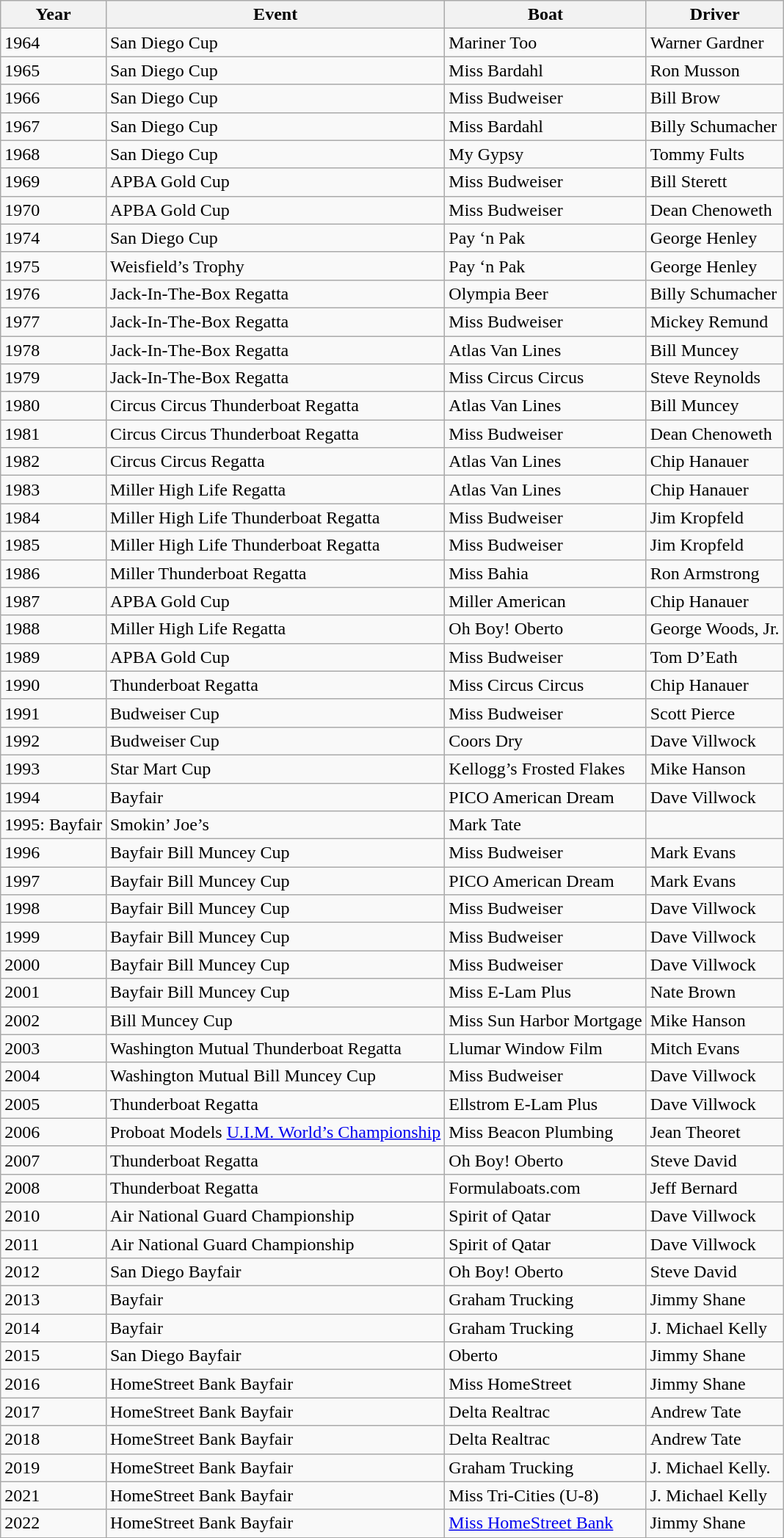<table class="wikitable">
<tr>
<th>Year</th>
<th>Event</th>
<th>Boat</th>
<th>Driver</th>
</tr>
<tr>
<td>1964</td>
<td>San Diego Cup</td>
<td>Mariner Too</td>
<td>Warner Gardner</td>
</tr>
<tr>
<td>1965</td>
<td>San Diego Cup</td>
<td>Miss Bardahl</td>
<td>Ron Musson</td>
</tr>
<tr>
<td>1966</td>
<td>San Diego Cup</td>
<td>Miss Budweiser</td>
<td>Bill Brow</td>
</tr>
<tr>
<td>1967</td>
<td>San Diego Cup</td>
<td>Miss Bardahl</td>
<td>Billy Schumacher</td>
</tr>
<tr>
<td>1968</td>
<td>San Diego Cup</td>
<td>My Gypsy</td>
<td>Tommy Fults</td>
</tr>
<tr>
<td>1969</td>
<td>APBA Gold Cup</td>
<td>Miss Budweiser</td>
<td>Bill Sterett</td>
</tr>
<tr>
<td>1970</td>
<td>APBA Gold Cup</td>
<td>Miss Budweiser</td>
<td>Dean Chenoweth</td>
</tr>
<tr>
<td>1974</td>
<td>San Diego Cup</td>
<td>Pay ‘n Pak</td>
<td>George Henley</td>
</tr>
<tr>
<td>1975</td>
<td>Weisfield’s Trophy</td>
<td>Pay ‘n Pak</td>
<td>George Henley</td>
</tr>
<tr>
<td>1976</td>
<td>Jack-In-The-Box Regatta</td>
<td>Olympia Beer</td>
<td>Billy Schumacher</td>
</tr>
<tr>
<td>1977</td>
<td>Jack-In-The-Box Regatta</td>
<td>Miss Budweiser</td>
<td>Mickey Remund</td>
</tr>
<tr>
<td>1978</td>
<td>Jack-In-The-Box Regatta</td>
<td>Atlas Van Lines</td>
<td>Bill Muncey</td>
</tr>
<tr>
<td>1979</td>
<td>Jack-In-The-Box Regatta</td>
<td>Miss Circus Circus</td>
<td>Steve Reynolds</td>
</tr>
<tr>
<td>1980</td>
<td>Circus Circus Thunderboat Regatta</td>
<td>Atlas Van Lines</td>
<td>Bill Muncey</td>
</tr>
<tr>
<td>1981</td>
<td>Circus Circus Thunderboat Regatta</td>
<td>Miss Budweiser</td>
<td>Dean Chenoweth</td>
</tr>
<tr>
<td>1982</td>
<td>Circus Circus Regatta</td>
<td>Atlas Van Lines</td>
<td>Chip Hanauer</td>
</tr>
<tr>
<td>1983</td>
<td>Miller High Life Regatta</td>
<td>Atlas Van Lines</td>
<td>Chip Hanauer</td>
</tr>
<tr>
<td>1984</td>
<td>Miller High Life Thunderboat Regatta</td>
<td>Miss Budweiser</td>
<td>Jim Kropfeld</td>
</tr>
<tr>
<td>1985</td>
<td>Miller High Life Thunderboat Regatta</td>
<td>Miss Budweiser</td>
<td>Jim Kropfeld</td>
</tr>
<tr>
<td>1986</td>
<td>Miller Thunderboat Regatta</td>
<td>Miss Bahia</td>
<td>Ron Armstrong</td>
</tr>
<tr>
<td>1987</td>
<td>APBA Gold Cup</td>
<td>Miller American</td>
<td>Chip Hanauer</td>
</tr>
<tr>
<td>1988</td>
<td>Miller High Life Regatta</td>
<td>Oh Boy! Oberto</td>
<td>George Woods, Jr.</td>
</tr>
<tr>
<td>1989</td>
<td>APBA Gold Cup</td>
<td>Miss Budweiser</td>
<td>Tom D’Eath</td>
</tr>
<tr>
<td>1990</td>
<td>Thunderboat Regatta</td>
<td>Miss Circus Circus</td>
<td>Chip Hanauer</td>
</tr>
<tr>
<td>1991</td>
<td>Budweiser Cup</td>
<td>Miss Budweiser</td>
<td>Scott Pierce</td>
</tr>
<tr>
<td>1992</td>
<td>Budweiser Cup</td>
<td>Coors Dry</td>
<td>Dave Villwock</td>
</tr>
<tr>
<td>1993</td>
<td>Star Mart Cup</td>
<td>Kellogg’s Frosted Flakes</td>
<td>Mike Hanson</td>
</tr>
<tr>
<td>1994</td>
<td>Bayfair</td>
<td>PICO American Dream</td>
<td>Dave Villwock</td>
</tr>
<tr>
<td>1995: Bayfair</td>
<td>Smokin’ Joe’s</td>
<td>Mark Tate</td>
</tr>
<tr>
<td>1996</td>
<td>Bayfair Bill Muncey Cup</td>
<td>Miss Budweiser</td>
<td>Mark Evans</td>
</tr>
<tr>
<td>1997</td>
<td>Bayfair Bill Muncey Cup</td>
<td>PICO American Dream</td>
<td>Mark Evans</td>
</tr>
<tr>
<td>1998</td>
<td>Bayfair Bill Muncey Cup</td>
<td>Miss Budweiser</td>
<td>Dave Villwock</td>
</tr>
<tr>
<td>1999</td>
<td>Bayfair Bill Muncey Cup</td>
<td>Miss Budweiser</td>
<td>Dave Villwock</td>
</tr>
<tr>
<td>2000</td>
<td>Bayfair Bill Muncey Cup</td>
<td>Miss Budweiser</td>
<td>Dave Villwock</td>
</tr>
<tr>
<td>2001</td>
<td>Bayfair Bill Muncey Cup</td>
<td>Miss E-Lam Plus</td>
<td>Nate Brown</td>
</tr>
<tr>
<td>2002</td>
<td>Bill Muncey Cup</td>
<td>Miss Sun Harbor Mortgage</td>
<td>Mike Hanson</td>
</tr>
<tr>
<td>2003</td>
<td>Washington Mutual Thunderboat Regatta</td>
<td>Llumar Window Film</td>
<td>Mitch Evans</td>
</tr>
<tr>
<td>2004</td>
<td>Washington Mutual Bill Muncey Cup</td>
<td>Miss Budweiser</td>
<td>Dave Villwock</td>
</tr>
<tr>
<td>2005</td>
<td>Thunderboat Regatta</td>
<td>Ellstrom E-Lam Plus</td>
<td>Dave Villwock</td>
</tr>
<tr>
<td>2006</td>
<td>Proboat Models <a href='#'>U.I.M. World’s Championship</a></td>
<td>Miss Beacon Plumbing</td>
<td>Jean Theoret</td>
</tr>
<tr>
<td>2007</td>
<td>Thunderboat Regatta</td>
<td>Oh Boy! Oberto</td>
<td>Steve David</td>
</tr>
<tr>
<td>2008</td>
<td>Thunderboat Regatta</td>
<td>Formulaboats.com</td>
<td>Jeff Bernard</td>
</tr>
<tr>
<td>2010</td>
<td>Air National Guard Championship</td>
<td>Spirit of Qatar</td>
<td>Dave Villwock</td>
</tr>
<tr>
<td>2011</td>
<td>Air National Guard Championship</td>
<td>Spirit of Qatar</td>
<td>Dave Villwock</td>
</tr>
<tr>
<td>2012</td>
<td>San Diego Bayfair</td>
<td>Oh Boy! Oberto</td>
<td>Steve David</td>
</tr>
<tr>
<td>2013</td>
<td>Bayfair</td>
<td>Graham Trucking</td>
<td>Jimmy Shane</td>
</tr>
<tr>
<td>2014</td>
<td>Bayfair</td>
<td>Graham Trucking</td>
<td>J. Michael Kelly</td>
</tr>
<tr>
<td>2015</td>
<td>San Diego Bayfair</td>
<td>Oberto</td>
<td>Jimmy Shane</td>
</tr>
<tr>
<td>2016</td>
<td>HomeStreet Bank Bayfair</td>
<td>Miss HomeStreet</td>
<td>Jimmy Shane</td>
</tr>
<tr>
<td>2017</td>
<td>HomeStreet Bank Bayfair</td>
<td>Delta Realtrac</td>
<td>Andrew Tate</td>
</tr>
<tr>
<td>2018</td>
<td>HomeStreet Bank Bayfair</td>
<td>Delta Realtrac</td>
<td>Andrew Tate</td>
</tr>
<tr>
<td>2019</td>
<td>HomeStreet Bank Bayfair</td>
<td>Graham Trucking</td>
<td>J. Michael Kelly.</td>
</tr>
<tr>
<td>2021</td>
<td>HomeStreet Bank Bayfair</td>
<td>Miss Tri-Cities (U-8)</td>
<td>J. Michael Kelly</td>
</tr>
<tr>
<td>2022</td>
<td>HomeStreet Bank Bayfair</td>
<td><a href='#'>Miss HomeStreet Bank</a></td>
<td>Jimmy Shane</td>
</tr>
<tr>
</tr>
</table>
